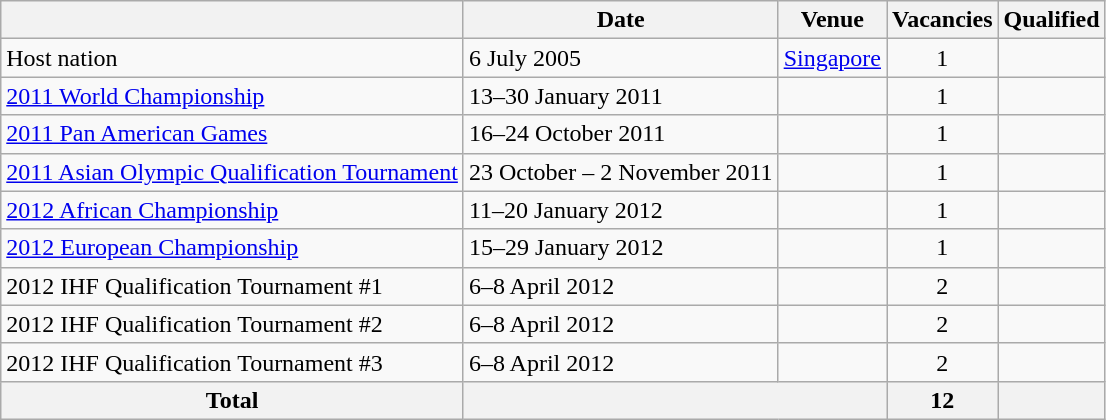<table class="wikitable">
<tr>
<th></th>
<th>Date</th>
<th>Venue</th>
<th>Vacancies</th>
<th>Qualified</th>
</tr>
<tr>
<td>Host nation</td>
<td>6 July 2005</td>
<td> <a href='#'>Singapore</a></td>
<td align="center">1</td>
<td></td>
</tr>
<tr>
<td><a href='#'>2011 World Championship</a></td>
<td>13–30 January 2011</td>
<td></td>
<td align="center">1</td>
<td></td>
</tr>
<tr>
<td><a href='#'>2011 Pan American Games</a></td>
<td>16–24 October 2011</td>
<td></td>
<td align="center">1</td>
<td></td>
</tr>
<tr>
<td><a href='#'>2011 Asian Olympic Qualification Tournament</a></td>
<td>23 October – 2 November 2011</td>
<td></td>
<td align="center">1</td>
<td></td>
</tr>
<tr>
<td><a href='#'>2012 African Championship</a></td>
<td>11–20 January 2012</td>
<td></td>
<td align="center">1</td>
<td></td>
</tr>
<tr>
<td><a href='#'>2012 European Championship</a></td>
<td>15–29 January 2012</td>
<td></td>
<td align="center">1</td>
<td></td>
</tr>
<tr>
<td>2012 IHF Qualification Tournament #1</td>
<td>6–8 April 2012</td>
<td></td>
<td align="center">2</td>
<td><br></td>
</tr>
<tr>
<td>2012 IHF Qualification Tournament #2</td>
<td>6–8 April 2012</td>
<td></td>
<td align="center">2</td>
<td><br></td>
</tr>
<tr>
<td>2012 IHF Qualification Tournament #3</td>
<td>6–8 April 2012</td>
<td></td>
<td align="center">2</td>
<td><br></td>
</tr>
<tr>
<th>Total</th>
<th colspan="2"></th>
<th>12</th>
<th></th>
</tr>
</table>
